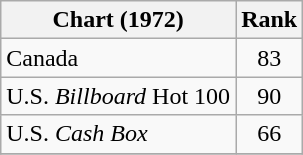<table class="wikitable sortable">
<tr>
<th>Chart (1972)</th>
<th style="text-align:center;">Rank</th>
</tr>
<tr>
<td>Canada</td>
<td style="text-align:center;">83</td>
</tr>
<tr>
<td>U.S. <em>Billboard</em> Hot 100</td>
<td style="text-align:center;">90</td>
</tr>
<tr>
<td>U.S. <em>Cash Box</em> </td>
<td style="text-align:center;">66</td>
</tr>
<tr>
</tr>
</table>
